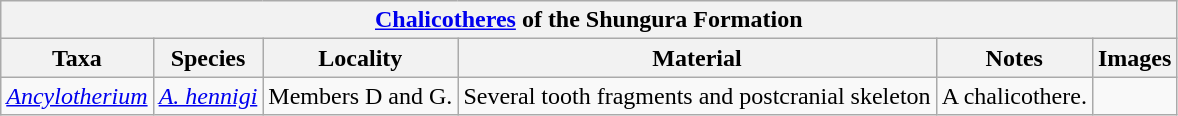<table class="wikitable" align="center">
<tr>
<th colspan="7" align="center"><strong><a href='#'>Chalicotheres</a></strong> of the Shungura Formation</th>
</tr>
<tr>
<th>Taxa</th>
<th>Species</th>
<th>Locality</th>
<th>Material</th>
<th>Notes</th>
<th>Images</th>
</tr>
<tr>
<td><em><a href='#'>Ancylotherium</a></em></td>
<td><em><a href='#'>A. hennigi</a></em></td>
<td>Members D and G.</td>
<td>Several tooth fragments and postcranial skeleton</td>
<td>A chalicothere.</td>
<td></td>
</tr>
</table>
